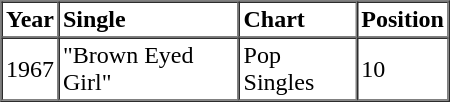<table border=1 cellspacing=0 cellpadding=2 width="300px">
<tr>
<th align="left">Year</th>
<th align="left">Single</th>
<th align="left">Chart</th>
<th align="left">Position</th>
</tr>
<tr>
<td align="left">1967</td>
<td align="left">"Brown Eyed Girl"</td>
<td align="left">Pop Singles</td>
<td align="left">10</td>
</tr>
<tr>
</tr>
</table>
